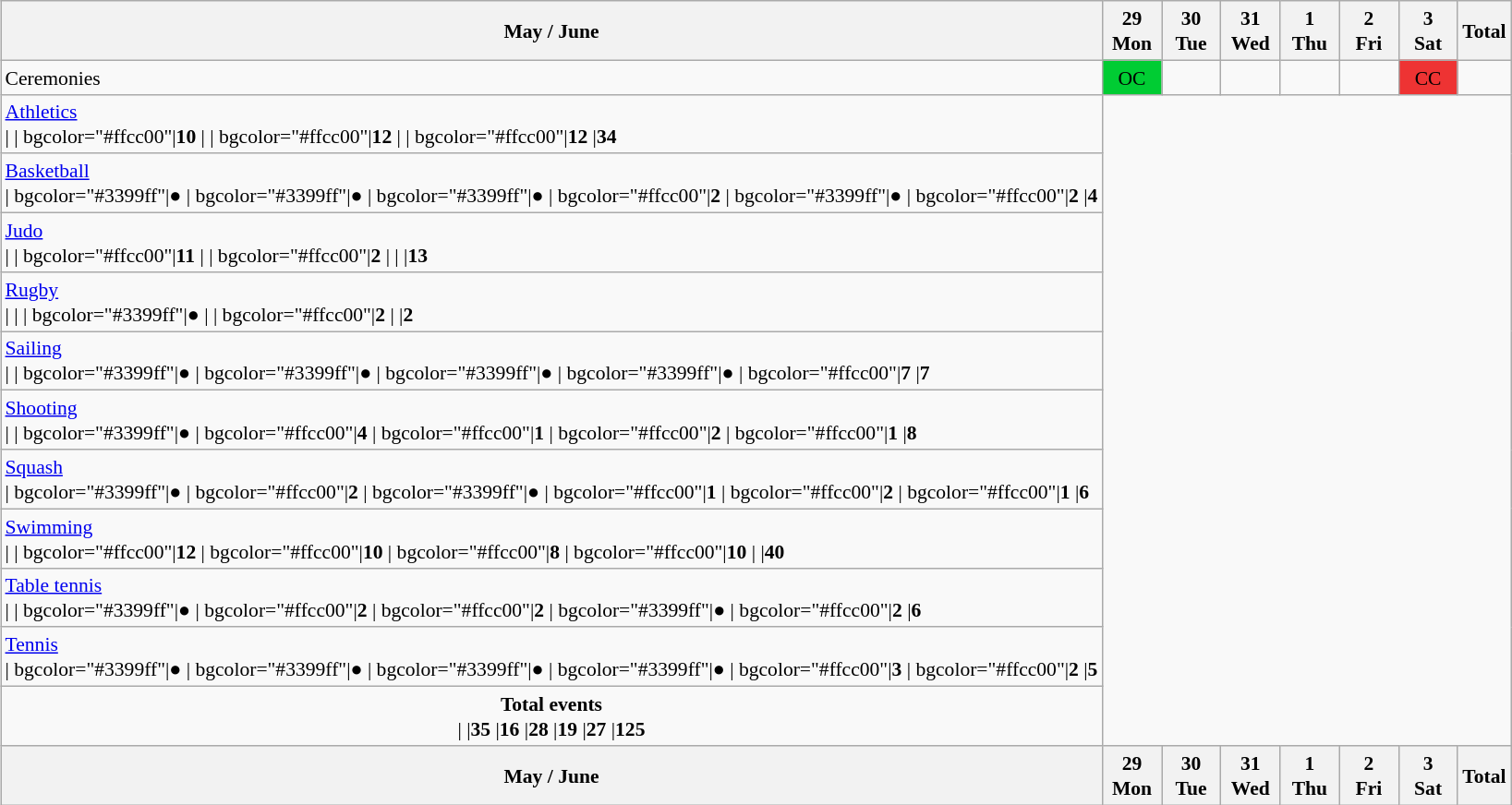<table class="wikitable"style="text-align:center; margin:0.5em auto; font-size:90%; line-height:1.25em;">
<tr>
<th colspan=2>May / June</th>
<th style="width:2.5em">29<br>Mon</th>
<th style="width:2.5em">30<br>Tue</th>
<th style="width:2.5em">31<br>Wed</th>
<th style="width:2.5em">1<br>Thu</th>
<th style="width:2.5em">2<br>Fri</th>
<th style="width:2.5em">3<br>Sat</th>
<th>Total</th>
</tr>
<tr>
<td colspan=2 align=left>Ceremonies</td>
<td bgcolor="#00cc33">OC</td>
<td></td>
<td></td>
<td></td>
<td></td>
<td bgcolor="#ee3333">CC</td>
<td></td>
</tr>
<tr>
<td colspan=2 align=left> <a href='#'>Athletics</a><br>|
| bgcolor="#ffcc00"|<strong>10</strong>
| 
| bgcolor="#ffcc00"|<strong>12</strong>
| 
| bgcolor="#ffcc00"|<strong>12</strong>
|<strong>34</strong></td>
</tr>
<tr>
<td colspan=2 align=left> <a href='#'>Basketball</a><br>| bgcolor="#3399ff"|●
| bgcolor="#3399ff"|●
| bgcolor="#3399ff"|●
| bgcolor="#ffcc00"|<strong>2</strong>
| bgcolor="#3399ff"|●
| bgcolor="#ffcc00"|<strong>2</strong>
|<strong>4</strong></td>
</tr>
<tr>
<td colspan=2 align=left> <a href='#'>Judo</a><br>|
| bgcolor="#ffcc00"|<strong>11</strong>
|
| bgcolor="#ffcc00"|<strong>2</strong>
|
| 
|<strong>13</strong></td>
</tr>
<tr>
<td colspan=2 align=left> <a href='#'>Rugby</a><br>|
|
| bgcolor="#3399ff"|●
|
| bgcolor="#ffcc00"|<strong>2</strong>
|
|<strong>2</strong></td>
</tr>
<tr>
<td colspan=2 align=left> <a href='#'>Sailing</a><br>| 
| bgcolor="#3399ff"|●
| bgcolor="#3399ff"|●
| bgcolor="#3399ff"|●
| bgcolor="#3399ff"|●
| bgcolor="#ffcc00"|<strong>7</strong>
|<strong>7 </strong></td>
</tr>
<tr>
<td colspan=2 align=left> <a href='#'>Shooting</a><br>|
| bgcolor="#3399ff"|●
| bgcolor="#ffcc00"|<strong>4</strong>
| bgcolor="#ffcc00"|<strong>1</strong>
| bgcolor="#ffcc00"|<strong>2</strong>
| bgcolor="#ffcc00"|<strong>1</strong>
|<strong>8</strong></td>
</tr>
<tr>
<td colspan=2 align=left> <a href='#'>Squash</a><br>| bgcolor="#3399ff"|●
| bgcolor="#ffcc00"|<strong>2</strong>
| bgcolor="#3399ff"|●
| bgcolor="#ffcc00"|<strong>1</strong>
| bgcolor="#ffcc00"|<strong>2</strong>
| bgcolor="#ffcc00"|<strong>1</strong>
|<strong>6</strong></td>
</tr>
<tr>
<td colspan=2 align=left> <a href='#'>Swimming</a><br>|
| bgcolor="#ffcc00"|<strong>12</strong>
| bgcolor="#ffcc00"|<strong>10</strong>
| bgcolor="#ffcc00"|<strong>8</strong>
| bgcolor="#ffcc00"|<strong>10</strong>
| 
|<strong>40</strong></td>
</tr>
<tr>
<td colspan=2 align=left> <a href='#'>Table tennis</a><br>|
| bgcolor="#3399ff"|●
| bgcolor="#ffcc00"|<strong>2</strong>
| bgcolor="#ffcc00"|<strong>2</strong>
| bgcolor="#3399ff"|●
| bgcolor="#ffcc00"|<strong>2</strong>
|<strong>6</strong></td>
</tr>
<tr>
<td colspan=2 align=left> <a href='#'>Tennis</a><br>| bgcolor="#3399ff"|●
| bgcolor="#3399ff"|●
| bgcolor="#3399ff"|●
| bgcolor="#3399ff"|●
| bgcolor="#ffcc00"|<strong>3</strong>
| bgcolor="#ffcc00"|<strong>2</strong>
|<strong>5</strong></td>
</tr>
<tr>
<td colspan=2><strong>Total events</strong><br>|
|<strong>35</strong>
|<strong>16</strong>
|<strong>28</strong>
|<strong>19</strong>
|<strong>27</strong>
|<strong>125</strong></td>
</tr>
<tr>
<th colspan=2>May / June</th>
<th>29<br>Mon</th>
<th>30<br>Tue</th>
<th>31<br>Wed</th>
<th>1<br>Thu</th>
<th>2<br>Fri</th>
<th>3<br>Sat</th>
<th>Total</th>
</tr>
</table>
